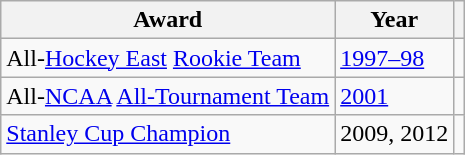<table class="wikitable">
<tr>
<th>Award</th>
<th>Year</th>
<th></th>
</tr>
<tr>
<td>All-<a href='#'>Hockey East</a> <a href='#'>Rookie Team</a></td>
<td><a href='#'>1997–98</a></td>
<td></td>
</tr>
<tr>
<td>All-<a href='#'>NCAA</a> <a href='#'>All-Tournament Team</a></td>
<td><a href='#'>2001</a></td>
<td></td>
</tr>
<tr>
<td><a href='#'>Stanley Cup Champion</a></td>
<td>2009, 2012</td>
<td></td>
</tr>
</table>
